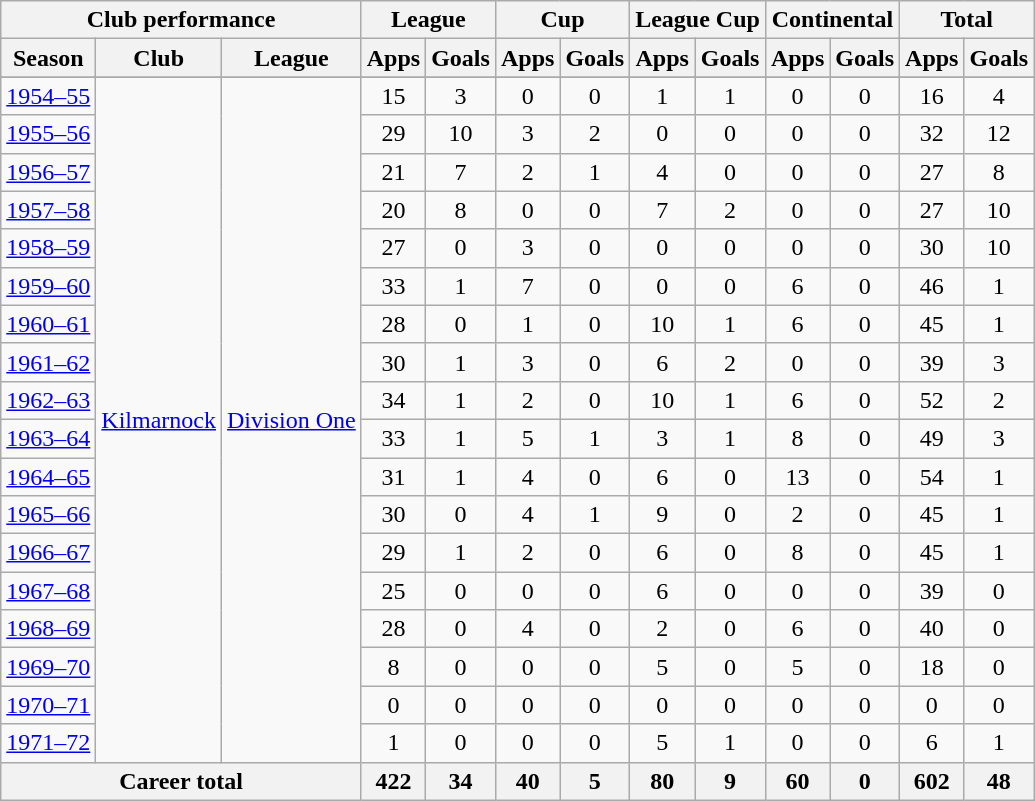<table class="wikitable" style="text-align:center">
<tr>
<th colspan=3>Club performance</th>
<th colspan=2>League</th>
<th colspan=2>Cup</th>
<th colspan=2>League Cup</th>
<th colspan=2>Continental</th>
<th colspan=2>Total</th>
</tr>
<tr>
<th>Season</th>
<th>Club</th>
<th>League</th>
<th>Apps</th>
<th>Goals</th>
<th>Apps</th>
<th>Goals</th>
<th>Apps</th>
<th>Goals</th>
<th>Apps</th>
<th>Goals</th>
<th>Apps</th>
<th>Goals</th>
</tr>
<tr>
</tr>
<tr>
<td><a href='#'>1954–55</a></td>
<td rowspan="18"><a href='#'>Kilmarnock</a></td>
<td rowspan="18"><a href='#'>Division One</a></td>
<td>15</td>
<td>3</td>
<td>0</td>
<td>0</td>
<td>1</td>
<td>1</td>
<td>0</td>
<td>0</td>
<td>16</td>
<td>4</td>
</tr>
<tr>
<td><a href='#'>1955–56</a></td>
<td>29</td>
<td>10</td>
<td>3</td>
<td>2</td>
<td>0</td>
<td>0</td>
<td>0</td>
<td>0</td>
<td>32</td>
<td>12</td>
</tr>
<tr>
<td><a href='#'>1956–57</a></td>
<td>21</td>
<td>7</td>
<td>2</td>
<td>1</td>
<td>4</td>
<td>0</td>
<td>0</td>
<td>0</td>
<td>27</td>
<td>8</td>
</tr>
<tr>
<td><a href='#'>1957–58</a></td>
<td>20</td>
<td>8</td>
<td>0</td>
<td>0</td>
<td>7</td>
<td>2</td>
<td>0</td>
<td>0</td>
<td>27</td>
<td>10</td>
</tr>
<tr>
<td><a href='#'>1958–59</a></td>
<td>27</td>
<td>0</td>
<td>3</td>
<td>0</td>
<td>0</td>
<td>0</td>
<td>0</td>
<td>0</td>
<td>30</td>
<td>10</td>
</tr>
<tr>
<td><a href='#'>1959–60</a></td>
<td>33</td>
<td>1</td>
<td>7</td>
<td>0</td>
<td>0</td>
<td>0</td>
<td>6</td>
<td>0</td>
<td>46</td>
<td>1</td>
</tr>
<tr>
<td><a href='#'>1960–61</a></td>
<td>28</td>
<td>0</td>
<td>1</td>
<td>0</td>
<td>10</td>
<td>1</td>
<td>6</td>
<td>0</td>
<td>45</td>
<td>1</td>
</tr>
<tr>
<td><a href='#'>1961–62</a></td>
<td>30</td>
<td>1</td>
<td>3</td>
<td>0</td>
<td>6</td>
<td>2</td>
<td>0</td>
<td>0</td>
<td>39</td>
<td>3</td>
</tr>
<tr>
<td><a href='#'>1962–63</a></td>
<td>34</td>
<td>1</td>
<td>2</td>
<td>0</td>
<td>10</td>
<td>1</td>
<td>6</td>
<td>0</td>
<td>52</td>
<td>2</td>
</tr>
<tr>
<td><a href='#'>1963–64</a></td>
<td>33</td>
<td>1</td>
<td>5</td>
<td>1</td>
<td>3</td>
<td>1</td>
<td>8</td>
<td>0</td>
<td>49</td>
<td>3</td>
</tr>
<tr>
<td><a href='#'>1964–65</a></td>
<td>31</td>
<td>1</td>
<td>4</td>
<td>0</td>
<td>6</td>
<td>0</td>
<td>13</td>
<td>0</td>
<td>54</td>
<td>1</td>
</tr>
<tr>
<td><a href='#'>1965–66</a></td>
<td>30</td>
<td>0</td>
<td>4</td>
<td>1</td>
<td>9</td>
<td>0</td>
<td>2</td>
<td>0</td>
<td>45</td>
<td>1</td>
</tr>
<tr>
<td><a href='#'>1966–67</a></td>
<td>29</td>
<td>1</td>
<td>2</td>
<td>0</td>
<td>6</td>
<td>0</td>
<td>8</td>
<td>0</td>
<td>45</td>
<td>1</td>
</tr>
<tr>
<td><a href='#'>1967–68</a></td>
<td>25</td>
<td>0</td>
<td>0</td>
<td>0</td>
<td>6</td>
<td>0</td>
<td>0</td>
<td>0</td>
<td>39</td>
<td>0</td>
</tr>
<tr>
<td><a href='#'>1968–69</a></td>
<td>28</td>
<td>0</td>
<td>4</td>
<td>0</td>
<td>2</td>
<td>0</td>
<td>6</td>
<td>0</td>
<td>40</td>
<td>0</td>
</tr>
<tr>
<td><a href='#'>1969–70</a></td>
<td>8</td>
<td>0</td>
<td>0</td>
<td>0</td>
<td>5</td>
<td>0</td>
<td>5</td>
<td>0</td>
<td>18</td>
<td>0</td>
</tr>
<tr>
<td><a href='#'>1970–71</a></td>
<td>0</td>
<td>0</td>
<td>0</td>
<td>0</td>
<td>0</td>
<td>0</td>
<td>0</td>
<td>0</td>
<td>0</td>
<td>0</td>
</tr>
<tr>
<td><a href='#'>1971–72</a></td>
<td>1</td>
<td>0</td>
<td>0</td>
<td>0</td>
<td>5</td>
<td>1</td>
<td>0</td>
<td>0</td>
<td>6</td>
<td>1</td>
</tr>
<tr>
<th colspan=3>Career total</th>
<th>422</th>
<th>34</th>
<th>40</th>
<th>5</th>
<th>80</th>
<th>9</th>
<th>60</th>
<th>0</th>
<th>602</th>
<th>48</th>
</tr>
</table>
